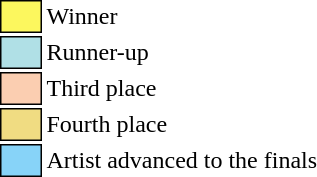<table class="toccolours" style="font-size: 100%; white-space: nowrap;">
<tr>
<td style="background-color:#FCF75E; border: 1px solid black">      </td>
<td>Winner</td>
</tr>
<tr>
<td style="background-color:#B0E0E6; border: 1px solid black">      </td>
<td>Runner-up</td>
</tr>
<tr>
<td style="background-color:#FBCEB1; border: 1px solid black">      </td>
<td>Third place</td>
</tr>
<tr>
<td style="background-color:#F0DC82; border: 1px solid black">      </td>
<td>Fourth place</td>
</tr>
<tr>
<td style="background-color:#87D3F8; border: 1px solid black">      </td>
<td>Artist advanced to the finals</td>
</tr>
</table>
